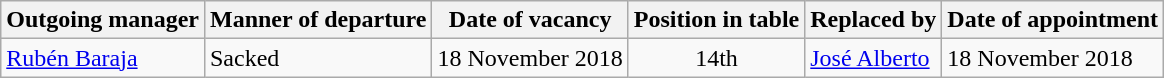<table class="wikitable sortable">
<tr>
<th>Outgoing manager</th>
<th>Manner of departure</th>
<th>Date of vacancy</th>
<th>Position in table</th>
<th>Replaced by</th>
<th>Date of appointment</th>
</tr>
<tr>
<td> <a href='#'>Rubén Baraja</a></td>
<td>Sacked</td>
<td>18 November 2018</td>
<td align=center>14th</td>
<td> <a href='#'>José Alberto</a></td>
<td>18 November 2018</td>
</tr>
</table>
